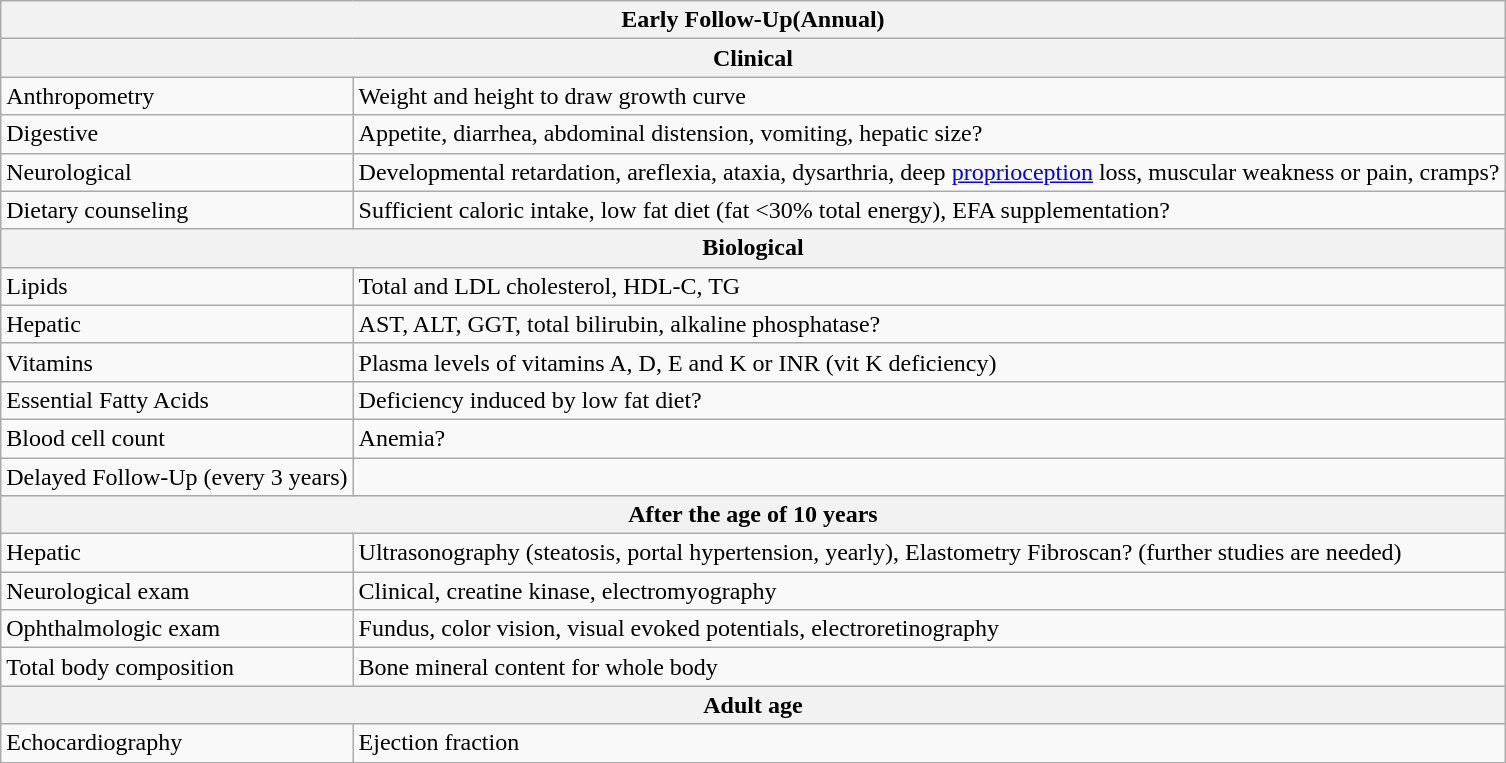<table class="wikitable">
<tr>
<th colspan="2">Early Follow-Up(Annual)</th>
</tr>
<tr>
<th colspan="2">Clinical</th>
</tr>
<tr>
<td>Anthropometry</td>
<td>Weight and height to draw growth curve</td>
</tr>
<tr>
<td>Digestive</td>
<td>Appetite, diarrhea, abdominal distension, vomiting, hepatic size?</td>
</tr>
<tr>
<td>Neurological</td>
<td>Developmental retardation, areflexia, ataxia, dysarthria, deep <a href='#'>proprioception</a> loss, muscular weakness or pain, cramps?</td>
</tr>
<tr>
<td>Dietary counseling</td>
<td>Sufficient caloric intake, low fat diet (fat <30% total energy), EFA supplementation?</td>
</tr>
<tr>
<th colspan="2">Biological</th>
</tr>
<tr>
<td>Lipids</td>
<td>Total and LDL cholesterol, HDL-C, TG</td>
</tr>
<tr>
<td>Hepatic</td>
<td>AST, ALT, GGT, total bilirubin, alkaline phosphatase?</td>
</tr>
<tr>
<td>Vitamins</td>
<td>Plasma levels of vitamins A, D, E and K or INR (vit K deficiency)</td>
</tr>
<tr>
<td>Essential Fatty Acids</td>
<td>Deficiency induced by low fat diet?</td>
</tr>
<tr>
<td>Blood cell count</td>
<td>Anemia?</td>
</tr>
<tr>
<td>Delayed Follow-Up (every 3 years)</td>
<td></td>
</tr>
<tr>
<th colspan="2">After the age of 10 years</th>
</tr>
<tr>
<td>Hepatic</td>
<td>Ultrasonography (steatosis, portal hypertension, yearly), Elastometry Fibroscan? (further studies are needed)</td>
</tr>
<tr>
<td>Neurological exam</td>
<td>Clinical, creatine kinase, electromyography</td>
</tr>
<tr>
<td>Ophthalmologic exam</td>
<td>Fundus, color vision, visual evoked potentials, electroretinography</td>
</tr>
<tr>
<td>Total body composition</td>
<td>Bone mineral content for whole body</td>
</tr>
<tr>
<th colspan="2">Adult age</th>
</tr>
<tr>
<td>Echocardiography</td>
<td>Ejection fraction</td>
</tr>
</table>
